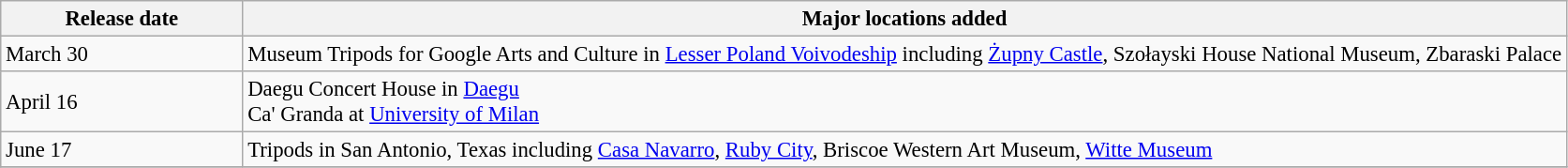<table class="wikitable sortable collapsible" style="font-size:95%">
<tr>
<th style="width:165px;">Release date</th>
<th>Major locations added</th>
</tr>
<tr>
<td>March 30</td>
<td> Museum Tripods for Google Arts and Culture in <a href='#'>Lesser Poland Voivodeship</a> including <a href='#'>Żupny Castle</a>, Szołayski House National Museum, Zbaraski Palace</td>
</tr>
<tr>
<td>April 16</td>
<td> Daegu Concert House in <a href='#'>Daegu</a> <br>  Ca' Granda at <a href='#'>University of Milan</a></td>
</tr>
<tr>
<td>June 17</td>
<td> Tripods in San Antonio, Texas including <a href='#'>Casa Navarro</a>, <a href='#'>Ruby City</a>, Briscoe Western Art Museum, <a href='#'>Witte Museum</a></td>
</tr>
<tr>
</tr>
</table>
